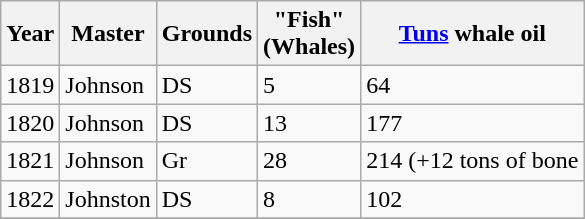<table class="sortable wikitable">
<tr>
<th>Year</th>
<th>Master</th>
<th>Grounds</th>
<th>"Fish"<br>(Whales)</th>
<th><a href='#'>Tuns</a> whale oil</th>
</tr>
<tr>
<td>1819</td>
<td>Johnson</td>
<td>DS</td>
<td>5</td>
<td>64</td>
</tr>
<tr>
<td>1820</td>
<td>Johnson</td>
<td>DS</td>
<td>13</td>
<td>177</td>
</tr>
<tr>
<td>1821</td>
<td>Johnson</td>
<td>Gr</td>
<td>28</td>
<td>214 (+12 tons of bone</td>
</tr>
<tr>
<td>1822</td>
<td>Johnston</td>
<td>DS</td>
<td>8</td>
<td>102</td>
</tr>
<tr>
</tr>
</table>
